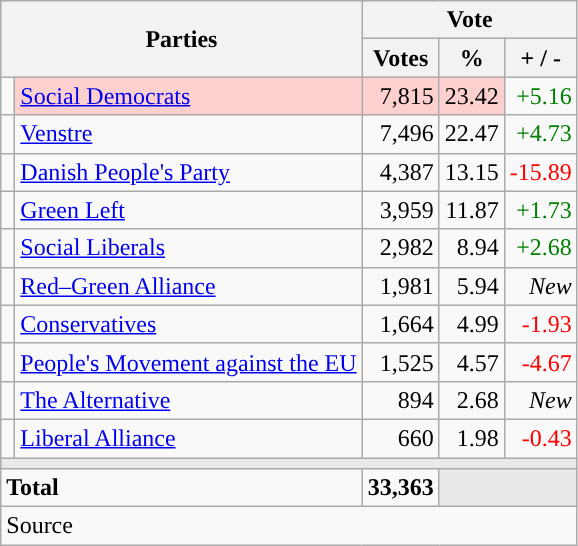<table class="wikitable" style="text-align:right;">
<tr>
<th style="text-align:centre;" rowspan="2" colspan="2" width="225">Parties</th>
<th colspan="3">Vote</th>
</tr>
<tr>
<th width="15">Votes</th>
<th width="15">%</th>
<th width="15">+ / -</th>
</tr>
<tr>
<td width="2" style="color:inherit;background:"></td>
<td bgcolor=#fbd0ce   align="left"><a href='#'>Social Democrats</a></td>
<td bgcolor=#fbd0ce>7,815</td>
<td bgcolor=#fbd0ce>23.42</td>
<td style=color:green;>+5.16</td>
</tr>
<tr>
<td width="2" style="color:inherit;background:"></td>
<td align="left"><a href='#'>Venstre</a></td>
<td>7,496</td>
<td>22.47</td>
<td style=color:green;>+4.73</td>
</tr>
<tr>
<td width="2" style="color:inherit;background:"></td>
<td align="left"><a href='#'>Danish People's Party</a></td>
<td>4,387</td>
<td>13.15</td>
<td style=color:red;>-15.89</td>
</tr>
<tr>
<td width="2" style="color:inherit;background:"></td>
<td align="left"><a href='#'>Green Left</a></td>
<td>3,959</td>
<td>11.87</td>
<td style=color:green;>+1.73</td>
</tr>
<tr>
<td width="2" style="color:inherit;background:"></td>
<td align="left"><a href='#'>Social Liberals</a></td>
<td>2,982</td>
<td>8.94</td>
<td style=color:green;>+2.68</td>
</tr>
<tr>
<td width="2" style="color:inherit;background:"></td>
<td align="left"><a href='#'>Red–Green Alliance</a></td>
<td>1,981</td>
<td>5.94</td>
<td><em>New</em></td>
</tr>
<tr>
<td width="2" style="color:inherit;background:"></td>
<td align="left"><a href='#'>Conservatives</a></td>
<td>1,664</td>
<td>4.99</td>
<td style=color:red;>-1.93</td>
</tr>
<tr>
<td width="2" style="color:inherit;background:"></td>
<td align="left"><a href='#'>People's Movement against the EU</a></td>
<td>1,525</td>
<td>4.57</td>
<td style=color:red;>-4.67</td>
</tr>
<tr>
<td width="2" style="color:inherit;background:"></td>
<td align="left"><a href='#'>The Alternative</a></td>
<td>894</td>
<td>2.68</td>
<td><em>New</em></td>
</tr>
<tr>
<td width="2" style="color:inherit;background:"></td>
<td align="left"><a href='#'>Liberal Alliance</a></td>
<td>660</td>
<td>1.98</td>
<td style=color:red;>-0.43</td>
</tr>
<tr>
<td colspan="7" bgcolor="#E9E9E9"></td>
</tr>
<tr>
<td align="left" colspan="2"><strong>Total</strong></td>
<td><strong>33,363</strong></td>
<td bgcolor="#E9E9E9" colspan="2"></td>
</tr>
<tr>
<td align="left" colspan="6">Source</td>
</tr>
</table>
